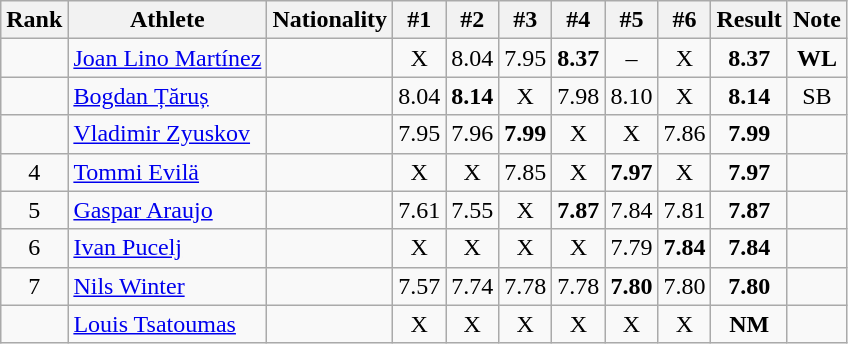<table class="wikitable" style="text-align:center">
<tr>
<th>Rank</th>
<th>Athlete</th>
<th>Nationality</th>
<th>#1</th>
<th>#2</th>
<th>#3</th>
<th>#4</th>
<th>#5</th>
<th>#6</th>
<th>Result</th>
<th>Note</th>
</tr>
<tr>
<td></td>
<td align=left><a href='#'>Joan Lino Martínez</a></td>
<td align=left></td>
<td>X</td>
<td>8.04</td>
<td>7.95</td>
<td><strong>8.37</strong></td>
<td>–</td>
<td>X</td>
<td><strong>8.37</strong></td>
<td><strong>WL</strong></td>
</tr>
<tr>
<td></td>
<td align=left><a href='#'>Bogdan Țăruș</a></td>
<td align=left></td>
<td>8.04</td>
<td><strong>8.14</strong></td>
<td>X</td>
<td>7.98</td>
<td>8.10</td>
<td>X</td>
<td><strong>8.14</strong></td>
<td>SB</td>
</tr>
<tr>
<td></td>
<td align=left><a href='#'>Vladimir Zyuskov</a></td>
<td align=left></td>
<td>7.95</td>
<td>7.96</td>
<td><strong>7.99</strong></td>
<td>X</td>
<td>X</td>
<td>7.86</td>
<td><strong>7.99</strong></td>
<td></td>
</tr>
<tr>
<td>4</td>
<td align=left><a href='#'>Tommi Evilä</a></td>
<td align=left></td>
<td>X</td>
<td>X</td>
<td>7.85</td>
<td>X</td>
<td><strong>7.97</strong></td>
<td>X</td>
<td><strong>7.97</strong></td>
<td></td>
</tr>
<tr>
<td>5</td>
<td align=left><a href='#'>Gaspar Araujo</a></td>
<td align=left></td>
<td>7.61</td>
<td>7.55</td>
<td>X</td>
<td><strong>7.87</strong></td>
<td>7.84</td>
<td>7.81</td>
<td><strong>7.87</strong></td>
<td></td>
</tr>
<tr>
<td>6</td>
<td align=left><a href='#'>Ivan Pucelj</a></td>
<td align=left></td>
<td>X</td>
<td>X</td>
<td>X</td>
<td>X</td>
<td>7.79</td>
<td><strong>7.84</strong></td>
<td><strong>7.84</strong></td>
<td></td>
</tr>
<tr>
<td>7</td>
<td align=left><a href='#'>Nils Winter</a></td>
<td align=left></td>
<td>7.57</td>
<td>7.74</td>
<td>7.78</td>
<td>7.78</td>
<td><strong>7.80</strong></td>
<td>7.80</td>
<td><strong>7.80</strong></td>
<td></td>
</tr>
<tr>
<td></td>
<td align=left><a href='#'>Louis Tsatoumas</a></td>
<td align=left></td>
<td>X</td>
<td>X</td>
<td>X</td>
<td>X</td>
<td>X</td>
<td>X</td>
<td><strong>NM</strong></td>
<td></td>
</tr>
</table>
